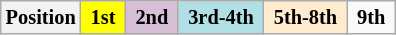<table class="wikitable" style="font-size:85%; text-align:center">
<tr>
<th>Position</th>
<td bgcolor="yellow"> <strong>1st</strong> </td>
<td bgcolor="thistle"> <strong>2nd</strong> </td>
<td bgcolor="#B0E0E6"> <strong>3rd-4th</strong> </td>
<td bgcolor="ffebcd"> <strong>5th-8th</strong> </td>
<td> <strong>9th</strong> </td>
</tr>
</table>
